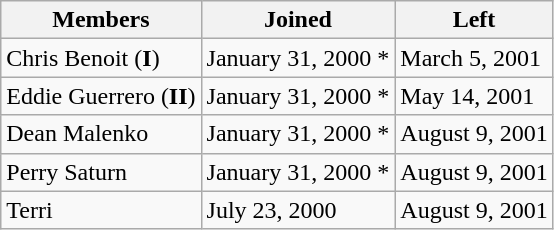<table class="wikitable">
<tr>
<th>Members</th>
<th>Joined</th>
<th>Left</th>
</tr>
<tr>
<td>Chris Benoit (<strong>I</strong>)</td>
<td>January 31, 2000 *</td>
<td>March 5, 2001</td>
</tr>
<tr>
<td>Eddie Guerrero (<strong>II</strong>)</td>
<td>January 31, 2000 *</td>
<td>May 14, 2001</td>
</tr>
<tr>
<td>Dean Malenko</td>
<td>January 31, 2000 *</td>
<td>August 9, 2001</td>
</tr>
<tr>
<td>Perry Saturn</td>
<td>January 31, 2000 *</td>
<td>August 9, 2001</td>
</tr>
<tr>
<td>Terri</td>
<td>July 23, 2000</td>
<td>August 9, 2001</td>
</tr>
</table>
